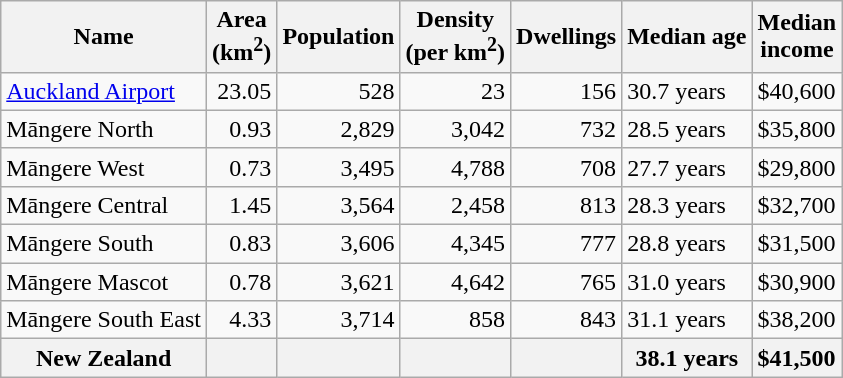<table class="wikitable">
<tr>
<th>Name</th>
<th>Area<br>(km<sup>2</sup>)</th>
<th>Population</th>
<th>Density<br>(per km<sup>2</sup>)</th>
<th>Dwellings</th>
<th>Median age</th>
<th>Median<br>income</th>
</tr>
<tr>
<td><a href='#'>Auckland Airport</a></td>
<td style="text-align:right;">23.05</td>
<td style="text-align:right;">528</td>
<td style="text-align:right;">23</td>
<td style="text-align:right;">156</td>
<td>30.7 years</td>
<td>$40,600</td>
</tr>
<tr>
<td>Māngere North</td>
<td style="text-align:right;">0.93</td>
<td style="text-align:right;">2,829</td>
<td style="text-align:right;">3,042</td>
<td style="text-align:right;">732</td>
<td>28.5 years</td>
<td>$35,800</td>
</tr>
<tr>
<td>Māngere West</td>
<td style="text-align:right;">0.73</td>
<td style="text-align:right;">3,495</td>
<td style="text-align:right;">4,788</td>
<td style="text-align:right;">708</td>
<td>27.7 years</td>
<td>$29,800</td>
</tr>
<tr>
<td>Māngere Central</td>
<td style="text-align:right;">1.45</td>
<td style="text-align:right;">3,564</td>
<td style="text-align:right;">2,458</td>
<td style="text-align:right;">813</td>
<td>28.3 years</td>
<td>$32,700</td>
</tr>
<tr>
<td>Māngere South</td>
<td style="text-align:right;">0.83</td>
<td style="text-align:right;">3,606</td>
<td style="text-align:right;">4,345</td>
<td style="text-align:right;">777</td>
<td>28.8 years</td>
<td>$31,500</td>
</tr>
<tr>
<td>Māngere Mascot</td>
<td style="text-align:right;">0.78</td>
<td style="text-align:right;">3,621</td>
<td style="text-align:right;">4,642</td>
<td style="text-align:right;">765</td>
<td>31.0 years</td>
<td>$30,900</td>
</tr>
<tr>
<td>Māngere South East</td>
<td style="text-align:right;">4.33</td>
<td style="text-align:right;">3,714</td>
<td style="text-align:right;">858</td>
<td style="text-align:right;">843</td>
<td>31.1 years</td>
<td>$38,200</td>
</tr>
<tr>
<th>New Zealand</th>
<th></th>
<th></th>
<th></th>
<th></th>
<th>38.1 years</th>
<th style="text-align:left;">$41,500</th>
</tr>
</table>
